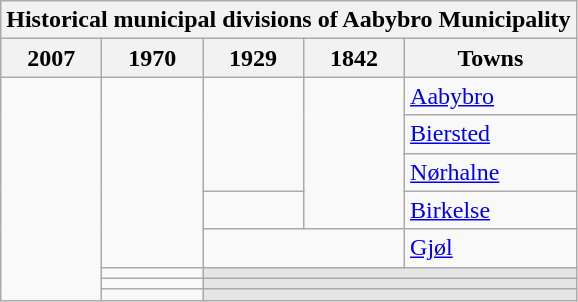<table class="wikitable" style="margin-left:1em;" style="text-align: center">
<tr>
<th colspan="99">Historical municipal divisions of Aabybro Municipality</th>
</tr>
<tr>
<th>2007</th>
<th>1970</th>
<th>1929</th>
<th>1842</th>
<th>Towns</th>
</tr>
<tr>
<td rowspan="99"></td>
<td rowspan="5"></td>
<td rowspan="3"></td>
<td rowspan="4"></td>
<td><a href='#'>Aabybro</a></td>
</tr>
<tr>
<td><a href='#'>Biersted</a></td>
</tr>
<tr>
<td><a href='#'>Nørhalne</a></td>
</tr>
<tr>
<td colspan="1"></td>
<td><a href='#'>Birkelse</a></td>
</tr>
<tr>
<td colspan="2"></td>
<td><a href='#'>Gjøl</a></td>
</tr>
<tr>
<td></td>
<td colspan="5" style="background:#E5E5E5;"></td>
</tr>
<tr>
<td></td>
<td colspan="5" style="background:#E5E5E5;"></td>
</tr>
<tr>
<td></td>
<td colspan="5" style="background:#E5E5E5;"></td>
</tr>
</table>
